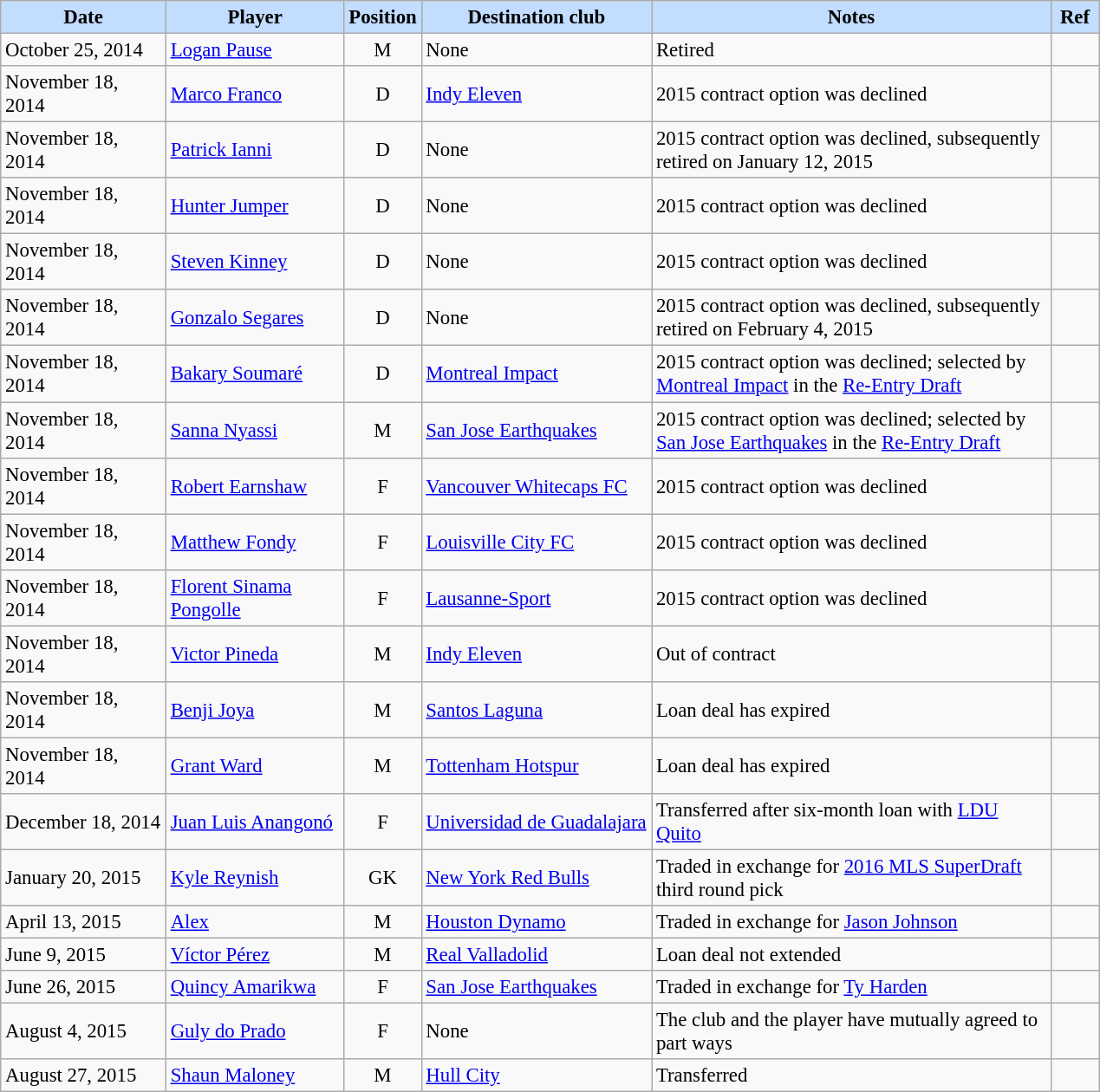<table class="wikitable" style="text-align:left; font-size:95%;">
<tr>
<th style="background:#c2ddff; width:120px;">Date</th>
<th style="background:#c2ddff; width:130px;">Player</th>
<th style="background:#c2ddff; width:50px;">Position</th>
<th style="background:#c2ddff; width:170px;">Destination club</th>
<th style="background:#c2ddff; width:300px;">Notes</th>
<th style="background:#c2ddff; width:30px;">Ref</th>
</tr>
<tr>
<td>October 25, 2014</td>
<td> <a href='#'>Logan Pause</a></td>
<td align=center>M</td>
<td>None</td>
<td>Retired</td>
<td></td>
</tr>
<tr>
<td>November 18, 2014</td>
<td> <a href='#'>Marco Franco</a></td>
<td align=center>D</td>
<td> <a href='#'>Indy Eleven</a></td>
<td>2015 contract option was declined</td>
<td></td>
</tr>
<tr>
<td>November 18, 2014</td>
<td> <a href='#'>Patrick Ianni</a></td>
<td align=center>D</td>
<td>None</td>
<td>2015 contract option was declined, subsequently retired on January 12, 2015</td>
<td></td>
</tr>
<tr>
<td>November 18, 2014</td>
<td> <a href='#'>Hunter Jumper</a></td>
<td align=center>D</td>
<td>None</td>
<td>2015 contract option was declined</td>
<td></td>
</tr>
<tr>
<td>November 18, 2014</td>
<td> <a href='#'>Steven Kinney</a></td>
<td align=center>D</td>
<td>None</td>
<td>2015 contract option was declined</td>
<td></td>
</tr>
<tr>
<td>November 18, 2014</td>
<td> <a href='#'>Gonzalo Segares</a></td>
<td align=center>D</td>
<td>None</td>
<td>2015 contract option was declined, subsequently retired on February 4, 2015</td>
<td></td>
</tr>
<tr>
<td>November 18, 2014</td>
<td> <a href='#'>Bakary Soumaré</a></td>
<td align=center>D</td>
<td> <a href='#'>Montreal Impact</a></td>
<td>2015 contract option was declined; selected by <a href='#'>Montreal Impact</a> in the <a href='#'>Re-Entry Draft</a></td>
<td></td>
</tr>
<tr>
<td>November 18, 2014</td>
<td> <a href='#'>Sanna Nyassi</a></td>
<td align=center>M</td>
<td> <a href='#'>San Jose Earthquakes</a></td>
<td>2015 contract option was declined; selected by <a href='#'>San Jose Earthquakes</a> in the <a href='#'>Re-Entry Draft</a></td>
<td></td>
</tr>
<tr>
<td>November 18, 2014</td>
<td> <a href='#'>Robert Earnshaw</a></td>
<td align=center>F</td>
<td> <a href='#'>Vancouver Whitecaps FC</a></td>
<td>2015 contract option was declined</td>
<td></td>
</tr>
<tr>
<td>November 18, 2014</td>
<td> <a href='#'>Matthew Fondy</a></td>
<td align=center>F</td>
<td> <a href='#'>Louisville City FC</a></td>
<td>2015 contract option was declined</td>
<td></td>
</tr>
<tr>
<td>November 18, 2014</td>
<td> <a href='#'>Florent Sinama Pongolle</a></td>
<td align=center>F</td>
<td> <a href='#'>Lausanne-Sport</a></td>
<td>2015 contract option was declined</td>
<td></td>
</tr>
<tr>
<td>November 18, 2014</td>
<td> <a href='#'>Victor Pineda</a></td>
<td align=center>M</td>
<td> <a href='#'>Indy Eleven</a></td>
<td>Out of contract</td>
<td></td>
</tr>
<tr>
<td>November 18, 2014</td>
<td> <a href='#'>Benji Joya</a></td>
<td align=center>M</td>
<td> <a href='#'>Santos Laguna</a></td>
<td>Loan deal has expired</td>
<td></td>
</tr>
<tr>
<td>November 18, 2014</td>
<td> <a href='#'>Grant Ward</a></td>
<td align=center>M</td>
<td> <a href='#'>Tottenham Hotspur</a></td>
<td>Loan deal has expired</td>
<td></td>
</tr>
<tr>
<td>December 18, 2014</td>
<td> <a href='#'>Juan Luis Anangonó</a></td>
<td align=center>F</td>
<td> <a href='#'>Universidad de Guadalajara</a></td>
<td>Transferred after six-month loan with <a href='#'>LDU Quito</a></td>
<td></td>
</tr>
<tr>
<td>January 20, 2015</td>
<td> <a href='#'>Kyle Reynish</a></td>
<td align=center>GK</td>
<td> <a href='#'>New York Red Bulls</a></td>
<td>Traded in exchange for <a href='#'>2016 MLS SuperDraft</a> third round pick</td>
<td></td>
</tr>
<tr>
<td>April 13, 2015</td>
<td> <a href='#'>Alex</a></td>
<td align=center>M</td>
<td> <a href='#'>Houston Dynamo</a></td>
<td>Traded in exchange for <a href='#'>Jason Johnson</a></td>
<td></td>
</tr>
<tr>
<td>June 9, 2015</td>
<td> <a href='#'>Víctor Pérez</a></td>
<td align=center>M</td>
<td> <a href='#'>Real Valladolid</a></td>
<td>Loan deal not extended</td>
<td></td>
</tr>
<tr>
<td>June 26, 2015</td>
<td> <a href='#'>Quincy Amarikwa</a></td>
<td align=center>F</td>
<td> <a href='#'>San Jose Earthquakes</a></td>
<td>Traded in exchange for <a href='#'>Ty Harden</a></td>
<td></td>
</tr>
<tr>
<td>August 4, 2015</td>
<td> <a href='#'>Guly do Prado</a></td>
<td align=center>F</td>
<td>None</td>
<td>The club and the player have mutually agreed to part ways</td>
<td></td>
</tr>
<tr>
<td>August 27, 2015</td>
<td> <a href='#'>Shaun Maloney</a></td>
<td align=center>M</td>
<td> <a href='#'>Hull City</a></td>
<td>Transferred</td>
<td></td>
</tr>
</table>
